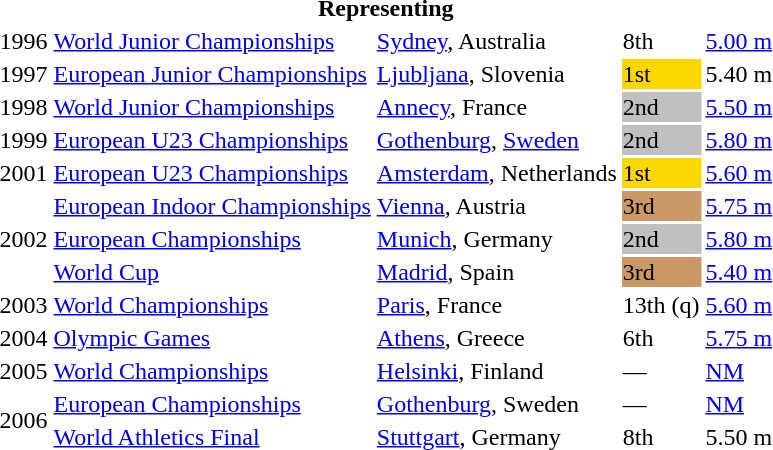<table>
<tr>
<th colspan="6">Representing </th>
</tr>
<tr>
<td>1996</td>
<td><a href='#'>World Junior Championships</a></td>
<td><a href='#'>Sydney</a>, Australia</td>
<td>8th</td>
<td><a href='#'>5.00 m</a></td>
</tr>
<tr>
<td>1997</td>
<td><a href='#'>European Junior Championships</a></td>
<td><a href='#'>Ljubljana</a>, Slovenia</td>
<td bgcolor="gold">1st</td>
<td>5.40 m</td>
</tr>
<tr>
<td>1998</td>
<td><a href='#'>World Junior Championships</a></td>
<td><a href='#'>Annecy</a>, France</td>
<td bgcolor="silver">2nd</td>
<td><a href='#'>5.50 m</a></td>
</tr>
<tr>
<td>1999</td>
<td><a href='#'>European U23 Championships</a></td>
<td><a href='#'>Gothenburg</a>, <a href='#'>Sweden</a></td>
<td bgcolor=silver>2nd</td>
<td><a href='#'>5.80 m</a></td>
</tr>
<tr>
<td>2001</td>
<td><a href='#'>European U23 Championships</a></td>
<td><a href='#'>Amsterdam</a>, Netherlands</td>
<td bgcolor="gold">1st</td>
<td><a href='#'>5.60 m</a></td>
</tr>
<tr>
<td rowspan=3>2002</td>
<td><a href='#'>European Indoor Championships</a></td>
<td><a href='#'>Vienna</a>, Austria</td>
<td bgcolor="cc9966">3rd</td>
<td><a href='#'>5.75 m</a></td>
</tr>
<tr>
<td><a href='#'>European Championships</a></td>
<td><a href='#'>Munich</a>, Germany</td>
<td bgcolor="silver">2nd</td>
<td><a href='#'>5.80 m</a></td>
</tr>
<tr>
<td><a href='#'>World Cup</a></td>
<td><a href='#'>Madrid</a>, Spain</td>
<td bgcolor="cc9966">3rd</td>
<td><a href='#'>5.40 m</a></td>
</tr>
<tr>
<td>2003</td>
<td><a href='#'>World Championships</a></td>
<td><a href='#'>Paris</a>, France</td>
<td>13th (q)</td>
<td><a href='#'>5.60 m</a></td>
</tr>
<tr>
<td>2004</td>
<td><a href='#'>Olympic Games</a></td>
<td><a href='#'>Athens</a>, Greece</td>
<td>6th</td>
<td><a href='#'>5.75 m</a></td>
</tr>
<tr>
<td>2005</td>
<td><a href='#'>World Championships</a></td>
<td><a href='#'>Helsinki</a>, Finland</td>
<td>—</td>
<td><a href='#'>NM</a></td>
</tr>
<tr>
<td rowspan=2>2006</td>
<td><a href='#'>European Championships</a></td>
<td><a href='#'>Gothenburg</a>, Sweden</td>
<td>—</td>
<td><a href='#'>NM</a></td>
</tr>
<tr>
<td><a href='#'>World Athletics Final</a></td>
<td><a href='#'>Stuttgart</a>, Germany</td>
<td>8th</td>
<td>5.50 m</td>
</tr>
</table>
